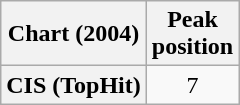<table class="wikitable plainrowheaders" style="text-align:center">
<tr>
<th scope="col">Chart (2004)</th>
<th scope="col">Peak<br>position</th>
</tr>
<tr>
<th scope="row">CIS (TopHit)</th>
<td>7</td>
</tr>
</table>
